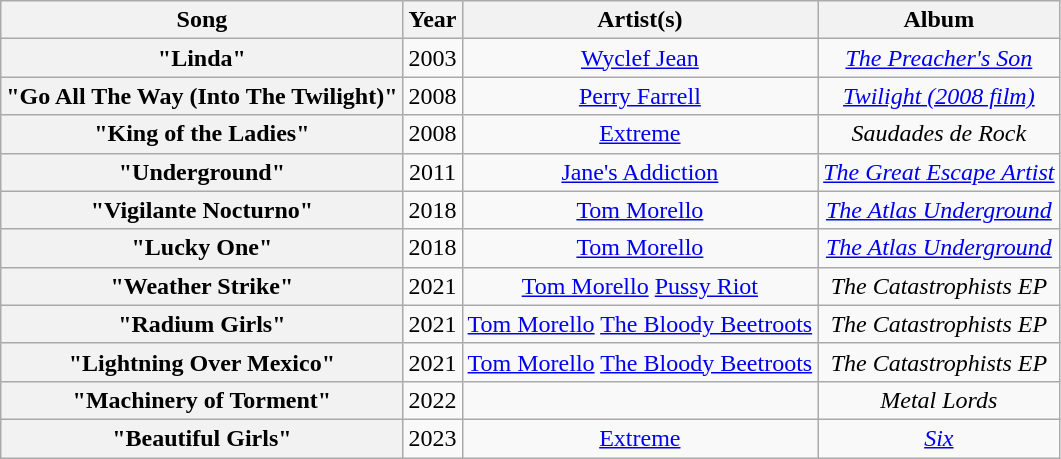<table class="wikitable plainrowheaders" style="text-align:center;">
<tr>
<th scope="col">Song</th>
<th scope="col">Year</th>
<th scope="col">Artist(s)</th>
<th scope="col">Album</th>
</tr>
<tr>
<th scope="row">"Linda"<br></th>
<td>2003</td>
<td><a href='#'>Wyclef Jean</a></td>
<td><em><a href='#'>The Preacher's Son</a></em></td>
</tr>
<tr>
<th scope="row">"Go All The Way (Into The Twilight)"<br></th>
<td>2008</td>
<td><a href='#'>Perry Farrell</a></td>
<td><em><a href='#'>Twilight (2008 film)</a></em></td>
</tr>
<tr>
<th scope="row">"King of the Ladies"<br></th>
<td>2008</td>
<td><a href='#'>Extreme</a></td>
<td><em>Saudades de Rock</em></td>
</tr>
<tr>
<th scope="row">"Underground"<br></th>
<td>2011</td>
<td><a href='#'>Jane's Addiction</a></td>
<td><em><a href='#'>The Great Escape Artist</a></em></td>
</tr>
<tr>
<th scope="row">"Vigilante Nocturno"<br></th>
<td>2018</td>
<td><a href='#'>Tom Morello</a></td>
<td><em><a href='#'>The Atlas Underground</a></em></td>
</tr>
<tr>
<th scope="row">"Lucky One"<br></th>
<td>2018</td>
<td><a href='#'>Tom Morello</a></td>
<td><em><a href='#'>The Atlas Underground</a></em></td>
</tr>
<tr>
<th scope="row">"Weather Strike"<br></th>
<td>2021</td>
<td><a href='#'>Tom Morello</a> <a href='#'>Pussy Riot</a></td>
<td><em>The Catastrophists EP</em></td>
</tr>
<tr>
<th scope="row">"Radium Girls"<br></th>
<td>2021</td>
<td><a href='#'>Tom Morello</a> <a href='#'>The Bloody Beetroots</a></td>
<td><em>The Catastrophists EP</em></td>
</tr>
<tr>
<th scope="row">"Lightning Over Mexico"<br></th>
<td>2021</td>
<td><a href='#'>Tom Morello</a> <a href='#'>The Bloody Beetroots</a></td>
<td><em>The Catastrophists EP</em></td>
</tr>
<tr>
<th scope="row">"Machinery of Torment"<br></th>
<td>2022</td>
<td></td>
<td><em>Metal Lords</em></td>
</tr>
<tr>
<th scope="row">"Beautiful Girls"<br></th>
<td>2023</td>
<td><a href='#'>Extreme</a></td>
<td><em><a href='#'>Six</a></em></td>
</tr>
</table>
